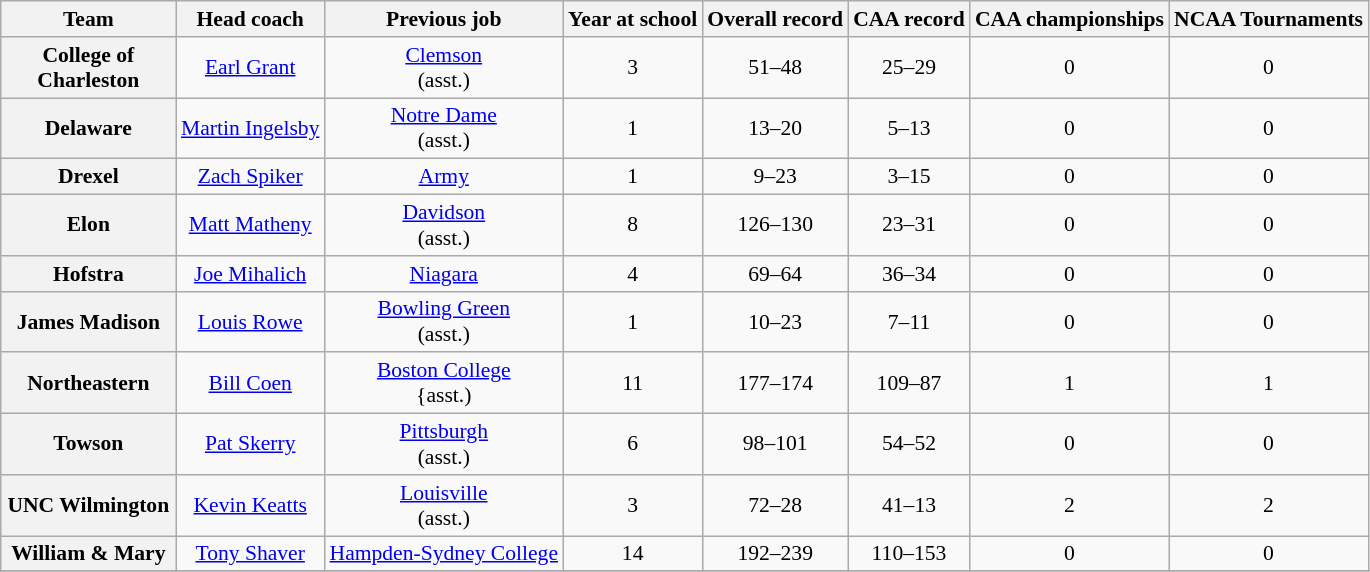<table class="wikitable sortable" style="text-align: center;font-size:90%;">
<tr>
<th width="110">Team</th>
<th>Head coach</th>
<th>Previous job</th>
<th>Year at school</th>
<th>Overall record</th>
<th>CAA record</th>
<th>CAA championships</th>
<th>NCAA Tournaments</th>
</tr>
<tr>
<th style=>College of Charleston</th>
<td><a href='#'>Earl Grant</a></td>
<td><a href='#'>Clemson</a><br>(asst.)</td>
<td>3</td>
<td>51–48</td>
<td>25–29</td>
<td>0</td>
<td>0</td>
</tr>
<tr>
<th style=>Delaware</th>
<td><a href='#'>Martin Ingelsby</a></td>
<td><a href='#'>Notre Dame</a><br>(asst.)</td>
<td>1</td>
<td>13–20</td>
<td>5–13</td>
<td>0</td>
<td>0</td>
</tr>
<tr>
<th style=>Drexel</th>
<td><a href='#'>Zach Spiker</a></td>
<td><a href='#'>Army</a></td>
<td>1</td>
<td>9–23</td>
<td>3–15</td>
<td>0</td>
<td>0</td>
</tr>
<tr>
<th style=>Elon</th>
<td><a href='#'>Matt Matheny</a></td>
<td><a href='#'>Davidson</a><br>(asst.)</td>
<td>8</td>
<td>126–130</td>
<td>23–31</td>
<td>0</td>
<td>0</td>
</tr>
<tr>
<th style=>Hofstra</th>
<td><a href='#'>Joe Mihalich</a></td>
<td><a href='#'>Niagara</a></td>
<td>4</td>
<td>69–64</td>
<td>36–34</td>
<td>0</td>
<td>0</td>
</tr>
<tr>
<th style=>James Madison</th>
<td><a href='#'>Louis Rowe</a></td>
<td><a href='#'>Bowling Green</a><br>(asst.)</td>
<td>1</td>
<td>10–23</td>
<td>7–11</td>
<td>0</td>
<td>0</td>
</tr>
<tr>
<th style=>Northeastern</th>
<td><a href='#'>Bill Coen</a></td>
<td><a href='#'>Boston College</a><br>{asst.)</td>
<td>11</td>
<td>177–174</td>
<td>109–87</td>
<td>1</td>
<td>1</td>
</tr>
<tr>
<th style=>Towson</th>
<td><a href='#'>Pat Skerry</a></td>
<td><a href='#'>Pittsburgh</a><br>(asst.)</td>
<td>6</td>
<td>98–101</td>
<td>54–52</td>
<td>0</td>
<td>0</td>
</tr>
<tr>
<th style=>UNC Wilmington</th>
<td><a href='#'>Kevin Keatts</a></td>
<td><a href='#'>Louisville</a><br>(asst.)</td>
<td>3</td>
<td>72–28</td>
<td>41–13</td>
<td>2</td>
<td>2</td>
</tr>
<tr>
<th style=>William & Mary</th>
<td><a href='#'>Tony Shaver</a></td>
<td><a href='#'>Hampden-Sydney College</a></td>
<td>14</td>
<td>192–239</td>
<td>110–153</td>
<td>0</td>
<td>0</td>
</tr>
<tr>
</tr>
</table>
